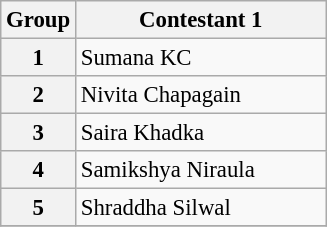<table class="wikitable sortable" style="font-size: 95%;">
<tr>
<th>Group</th>
<th width="160">Contestant 1</th>
</tr>
<tr>
<th>1</th>
<td>Sumana KC</td>
</tr>
<tr>
<th>2</th>
<td>Nivita Chapagain</td>
</tr>
<tr>
<th>3</th>
<td>Saira Khadka</td>
</tr>
<tr>
<th>4</th>
<td>Samikshya Niraula</td>
</tr>
<tr>
<th>5</th>
<td>Shraddha Silwal</td>
</tr>
<tr>
</tr>
</table>
